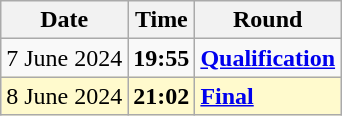<table class="wikitable">
<tr>
<th>Date</th>
<th>Time</th>
<th>Round</th>
</tr>
<tr>
<td>7 June 2024</td>
<td><strong>19:55</strong></td>
<td><strong><a href='#'>Qualification</a></strong></td>
</tr>
<tr style=background:lemonchiffon>
<td>8 June 2024</td>
<td><strong>21:02</strong></td>
<td><strong><a href='#'>Final</a></strong></td>
</tr>
</table>
